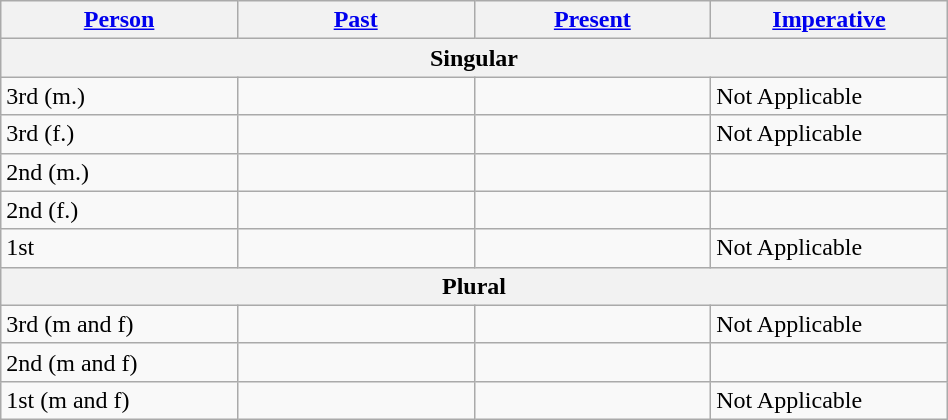<table class="wikitable" width="50%">
<tr>
<th width="25%" align="center"><a href='#'>Person</a></th>
<th width="25%" align="center"><a href='#'>Past</a></th>
<th width="25%" align="center"><a href='#'>Present</a></th>
<th width="25%" align="center"><a href='#'>Imperative</a></th>
</tr>
<tr>
<th width="100%" colspan="4">Singular</th>
</tr>
<tr>
<td width="25%">3rd (m.)</td>
<td width="25%"></td>
<td width="25%"></td>
<td width="25%">Not Applicable</td>
</tr>
<tr>
<td width="25%">3rd (f.)</td>
<td width="25%"></td>
<td width="25%"></td>
<td width="25%">Not Applicable</td>
</tr>
<tr>
<td width="25%">2nd (m.)</td>
<td width="25%"></td>
<td width="25%"></td>
<td width="25%"></td>
</tr>
<tr>
<td width="25%">2nd (f.)</td>
<td width="25%"></td>
<td width="25%"></td>
<td width="25%"></td>
</tr>
<tr>
<td width="25%">1st</td>
<td width="25%"></td>
<td width="25%"></td>
<td width="25%">Not Applicable</td>
</tr>
<tr>
<th width="100%" colspan="4">Plural</th>
</tr>
<tr>
<td width="25%">3rd (m and f)</td>
<td width="25%"></td>
<td width="25%"></td>
<td width="25%">Not Applicable</td>
</tr>
<tr>
<td width="25%">2nd (m and f)</td>
<td width="25%"></td>
<td width="25%"></td>
<td width="25%"></td>
</tr>
<tr>
<td width="25%">1st (m and f)</td>
<td width="25%"></td>
<td width="25%"></td>
<td width="25%">Not Applicable</td>
</tr>
</table>
